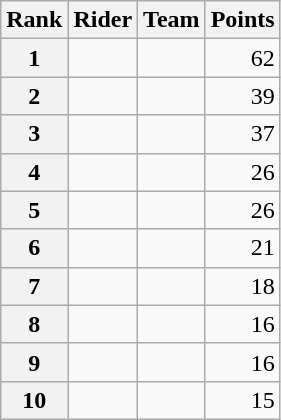<table class="wikitable" margin-bottom:0;">
<tr>
<th scope="col">Rank</th>
<th scope="col">Rider</th>
<th scope="col">Team</th>
<th scope="col">Points</th>
</tr>
<tr>
<th scope="row">1</th>
<td> </td>
<td></td>
<td align="right">62</td>
</tr>
<tr>
<th scope="row">2</th>
<td> </td>
<td></td>
<td align="right">39</td>
</tr>
<tr>
<th scope="row">3</th>
<td></td>
<td></td>
<td align="right">37</td>
</tr>
<tr>
<th scope="row">4</th>
<td></td>
<td></td>
<td align="right">26</td>
</tr>
<tr>
<th scope="row">5</th>
<td></td>
<td></td>
<td align="right">26</td>
</tr>
<tr>
<th scope="row">6</th>
<td></td>
<td></td>
<td align="right">21</td>
</tr>
<tr>
<th scope="row">7</th>
<td></td>
<td></td>
<td align="right">18</td>
</tr>
<tr>
<th scope="row">8</th>
<td></td>
<td></td>
<td align="right">16</td>
</tr>
<tr>
<th scope="row">9</th>
<td> </td>
<td></td>
<td align="right">16</td>
</tr>
<tr>
<th scope="row">10</th>
<td></td>
<td></td>
<td align="right">15</td>
</tr>
</table>
